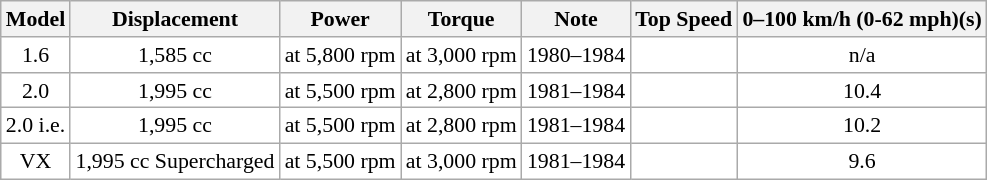<table class="wikitable" style="text-align:center; font-size:91%;">
<tr>
<th>Model</th>
<th>Displacement</th>
<th>Power</th>
<th>Torque</th>
<th>Note</th>
<th>Top Speed</th>
<th>0–100 km/h (0-62 mph)(s)</th>
</tr>
<tr style="background:#fff;">
<td>1.6</td>
<td>1,585 cc</td>
<td> at 5,800 rpm</td>
<td> at 3,000 rpm</td>
<td>1980–1984</td>
<td></td>
<td>n/a</td>
</tr>
<tr style="background:#fff;">
<td>2.0</td>
<td>1,995 cc</td>
<td> at 5,500 rpm</td>
<td> at 2,800 rpm</td>
<td>1981–1984</td>
<td></td>
<td>10.4</td>
</tr>
<tr style="background:#fff;">
<td>2.0 i.e.</td>
<td>1,995 cc</td>
<td> at 5,500 rpm</td>
<td> at 2,800 rpm</td>
<td>1981–1984</td>
<td></td>
<td>10.2</td>
</tr>
<tr style="background:#fff;">
<td>VX</td>
<td>1,995 cc Supercharged</td>
<td> at 5,500 rpm</td>
<td> at 3,000 rpm</td>
<td>1981–1984</td>
<td></td>
<td>9.6</td>
</tr>
</table>
